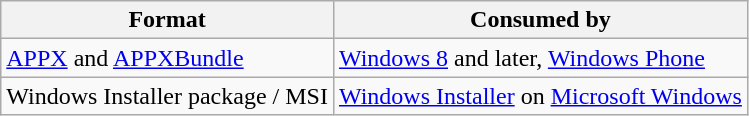<table class="wikitable">
<tr>
<th>Format</th>
<th>Consumed by</th>
</tr>
<tr>
<td><a href='#'>APPX</a> and <a href='#'>APPXBundle</a></td>
<td><a href='#'>Windows 8</a> and later, <a href='#'>Windows Phone</a></td>
</tr>
<tr>
<td>Windows Installer package / MSI</td>
<td><a href='#'>Windows Installer</a> on <a href='#'>Microsoft Windows</a></td>
</tr>
</table>
